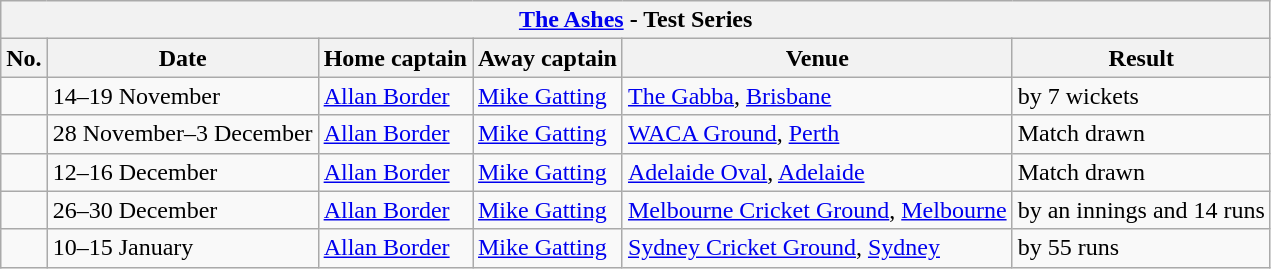<table class="wikitable">
<tr>
<th colspan="9"><a href='#'>The Ashes</a> - Test Series</th>
</tr>
<tr>
<th>No.</th>
<th>Date</th>
<th>Home captain</th>
<th>Away captain</th>
<th>Venue</th>
<th>Result</th>
</tr>
<tr>
<td></td>
<td>14–19 November</td>
<td><a href='#'>Allan Border</a></td>
<td><a href='#'>Mike Gatting</a></td>
<td><a href='#'>The Gabba</a>, <a href='#'>Brisbane</a></td>
<td> by 7 wickets</td>
</tr>
<tr>
<td></td>
<td>28 November–3 December</td>
<td><a href='#'>Allan Border</a></td>
<td><a href='#'>Mike Gatting</a></td>
<td><a href='#'>WACA Ground</a>, <a href='#'>Perth</a></td>
<td>Match drawn</td>
</tr>
<tr>
<td></td>
<td>12–16 December</td>
<td><a href='#'>Allan Border</a></td>
<td><a href='#'>Mike Gatting</a></td>
<td><a href='#'>Adelaide Oval</a>, <a href='#'>Adelaide</a></td>
<td>Match drawn</td>
</tr>
<tr>
<td></td>
<td>26–30 December</td>
<td><a href='#'>Allan Border</a></td>
<td><a href='#'>Mike Gatting</a></td>
<td><a href='#'>Melbourne Cricket Ground</a>, <a href='#'>Melbourne</a></td>
<td> by an innings and 14 runs</td>
</tr>
<tr>
<td></td>
<td>10–15 January</td>
<td><a href='#'>Allan Border</a></td>
<td><a href='#'>Mike Gatting</a></td>
<td><a href='#'>Sydney Cricket Ground</a>, <a href='#'>Sydney</a></td>
<td> by 55 runs</td>
</tr>
</table>
